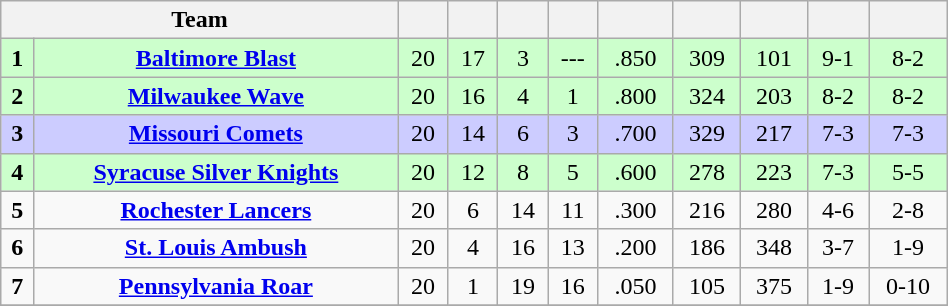<table class="wikitable" width=50% style="text-align:center;">
<tr>
<th colspan=2>Team</th>
<th></th>
<th></th>
<th></th>
<th></th>
<th></th>
<th></th>
<th></th>
<th></th>
<th></th>
</tr>
<tr bgcolor=#CCFFCC>
<td><strong>1</strong></td>
<td><strong><a href='#'>Baltimore Blast</a></strong></td>
<td>20</td>
<td>17</td>
<td>3</td>
<td>---</td>
<td>.850</td>
<td>309</td>
<td>101</td>
<td>9-1</td>
<td>8-2</td>
</tr>
<tr bgcolor=#CCFFCC>
<td><strong>2</strong></td>
<td><strong><a href='#'>Milwaukee Wave</a></strong></td>
<td>20</td>
<td>16</td>
<td>4</td>
<td>1</td>
<td>.800</td>
<td>324</td>
<td>203</td>
<td>8-2</td>
<td>8-2</td>
</tr>
<tr bgcolor=#CCCCFF>
<td><strong>3</strong></td>
<td><strong><a href='#'>Missouri Comets</a></strong></td>
<td>20</td>
<td>14</td>
<td>6</td>
<td>3</td>
<td>.700</td>
<td>329</td>
<td>217</td>
<td>7-3</td>
<td>7-3</td>
</tr>
<tr bgcolor=#CCFFCC>
<td><strong>4</strong></td>
<td><strong><a href='#'>Syracuse Silver Knights</a></strong></td>
<td>20</td>
<td>12</td>
<td>8</td>
<td>5</td>
<td>.600</td>
<td>278</td>
<td>223</td>
<td>7-3</td>
<td>5-5</td>
</tr>
<tr>
<td><strong>5</strong></td>
<td><strong><a href='#'>Rochester Lancers</a></strong></td>
<td>20</td>
<td>6</td>
<td>14</td>
<td>11</td>
<td>.300</td>
<td>216</td>
<td>280</td>
<td>4-6</td>
<td>2-8</td>
</tr>
<tr>
<td><strong>6</strong></td>
<td><strong><a href='#'>St. Louis Ambush</a></strong></td>
<td>20</td>
<td>4</td>
<td>16</td>
<td>13</td>
<td>.200</td>
<td>186</td>
<td>348</td>
<td>3-7</td>
<td>1-9</td>
</tr>
<tr>
<td><strong>7</strong></td>
<td><strong><a href='#'>Pennsylvania Roar</a></strong></td>
<td>20</td>
<td>1</td>
<td>19</td>
<td>16</td>
<td>.050</td>
<td>105</td>
<td>375</td>
<td>1-9</td>
<td>0-10</td>
</tr>
<tr>
</tr>
</table>
